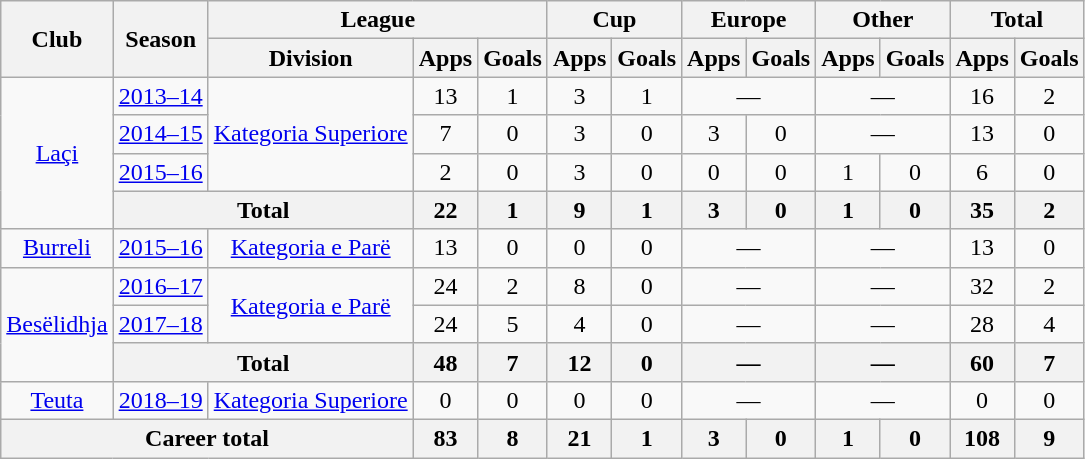<table class="wikitable" style="text-align: center;">
<tr>
<th rowspan="2">Club</th>
<th rowspan="2">Season</th>
<th colspan="3">League</th>
<th colspan="2">Cup</th>
<th colspan="2">Europe</th>
<th colspan="2">Other</th>
<th colspan="2">Total</th>
</tr>
<tr>
<th>Division</th>
<th>Apps</th>
<th>Goals</th>
<th>Apps</th>
<th>Goals</th>
<th>Apps</th>
<th>Goals</th>
<th>Apps</th>
<th>Goals</th>
<th>Apps</th>
<th>Goals</th>
</tr>
<tr>
<td rowspan="4"><a href='#'>Laçi</a></td>
<td><a href='#'>2013–14</a></td>
<td rowspan="3"><a href='#'>Kategoria Superiore</a></td>
<td>13</td>
<td>1</td>
<td>3</td>
<td>1</td>
<td colspan="2">—</td>
<td colspan="2">—</td>
<td>16</td>
<td>2</td>
</tr>
<tr>
<td><a href='#'>2014–15</a></td>
<td>7</td>
<td>0</td>
<td>3</td>
<td>0</td>
<td>3</td>
<td>0</td>
<td colspan="2">—</td>
<td>13</td>
<td>0</td>
</tr>
<tr>
<td><a href='#'>2015–16</a></td>
<td>2</td>
<td>0</td>
<td>3</td>
<td>0</td>
<td>0</td>
<td>0</td>
<td>1</td>
<td>0</td>
<td>6</td>
<td>0</td>
</tr>
<tr>
<th colspan="2">Total</th>
<th>22</th>
<th>1</th>
<th>9</th>
<th>1</th>
<th>3</th>
<th>0</th>
<th>1</th>
<th>0</th>
<th>35</th>
<th>2</th>
</tr>
<tr>
<td rowspan="1"><a href='#'>Burreli</a></td>
<td><a href='#'>2015–16</a></td>
<td rowspan="1"><a href='#'>Kategoria e Parë</a></td>
<td>13</td>
<td>0</td>
<td>0</td>
<td>0</td>
<td colspan="2">—</td>
<td colspan="2">—</td>
<td>13</td>
<td>0</td>
</tr>
<tr>
<td rowspan="3"><a href='#'>Besëlidhja</a></td>
<td><a href='#'>2016–17</a></td>
<td rowspan="2"><a href='#'>Kategoria e Parë</a></td>
<td>24</td>
<td>2</td>
<td>8</td>
<td>0</td>
<td colspan="2">—</td>
<td colspan="2">—</td>
<td>32</td>
<td>2</td>
</tr>
<tr>
<td><a href='#'>2017–18</a></td>
<td>24</td>
<td>5</td>
<td>4</td>
<td>0</td>
<td colspan="2">—</td>
<td colspan="2">—</td>
<td>28</td>
<td>4</td>
</tr>
<tr>
<th colspan="2">Total</th>
<th>48</th>
<th>7</th>
<th>12</th>
<th>0</th>
<th colspan="2">—</th>
<th colspan="2">—</th>
<th>60</th>
<th>7</th>
</tr>
<tr>
<td rowspan="1"><a href='#'>Teuta</a></td>
<td><a href='#'>2018–19</a></td>
<td rowspan="1"><a href='#'>Kategoria Superiore</a></td>
<td>0</td>
<td>0</td>
<td>0</td>
<td>0</td>
<td colspan="2">—</td>
<td colspan="2">—</td>
<td>0</td>
<td>0</td>
</tr>
<tr>
<th colspan="3">Career total</th>
<th>83</th>
<th>8</th>
<th>21</th>
<th>1</th>
<th>3</th>
<th>0</th>
<th>1</th>
<th>0</th>
<th>108</th>
<th>9</th>
</tr>
</table>
